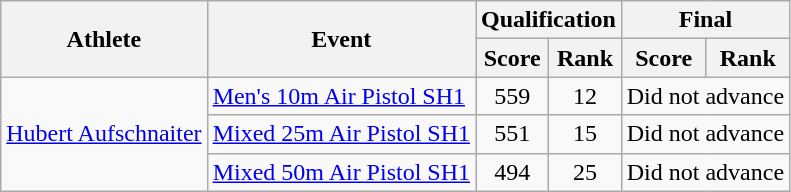<table class=wikitable>
<tr>
<th rowspan="2">Athlete</th>
<th rowspan="2">Event</th>
<th colspan="2">Qualification</th>
<th colspan="2">Final</th>
</tr>
<tr>
<th>Score</th>
<th>Rank</th>
<th>Score</th>
<th>Rank</th>
</tr>
<tr>
<td rowspan=3><a href='#'>Hubert Aufschnaiter</a></td>
<td><a href='#'>Men's 10m Air Pistol SH1</a></td>
<td align=center>559</td>
<td align=center>12</td>
<td colspan=2>Did not advance</td>
</tr>
<tr>
<td><a href='#'>Mixed 25m Air Pistol SH1</a></td>
<td align=center>551</td>
<td align=center>15</td>
<td colspan=2>Did not advance</td>
</tr>
<tr>
<td><a href='#'>Mixed 50m Air Pistol SH1</a></td>
<td align=center>494</td>
<td align=center>25</td>
<td colspan=2>Did not advance</td>
</tr>
</table>
